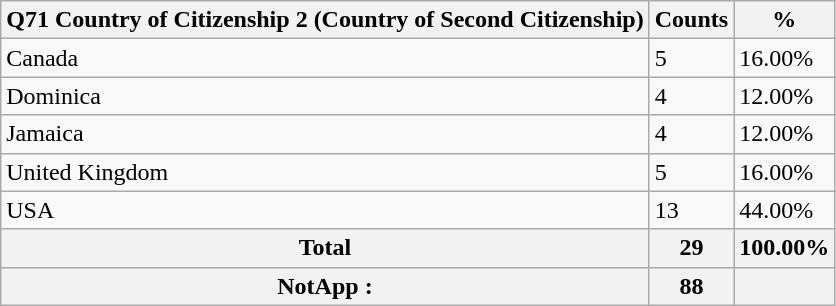<table class="wikitable sortable">
<tr>
<th>Q71 Country of Citizenship 2 (Country of Second Citizenship)</th>
<th>Counts</th>
<th>%</th>
</tr>
<tr>
<td>Canada</td>
<td>5</td>
<td>16.00%</td>
</tr>
<tr>
<td>Dominica</td>
<td>4</td>
<td>12.00%</td>
</tr>
<tr>
<td>Jamaica</td>
<td>4</td>
<td>12.00%</td>
</tr>
<tr>
<td>United Kingdom</td>
<td>5</td>
<td>16.00%</td>
</tr>
<tr>
<td>USA</td>
<td>13</td>
<td>44.00%</td>
</tr>
<tr>
<th>Total</th>
<th>29</th>
<th>100.00%</th>
</tr>
<tr>
<th>NotApp :</th>
<th>88</th>
<th></th>
</tr>
</table>
